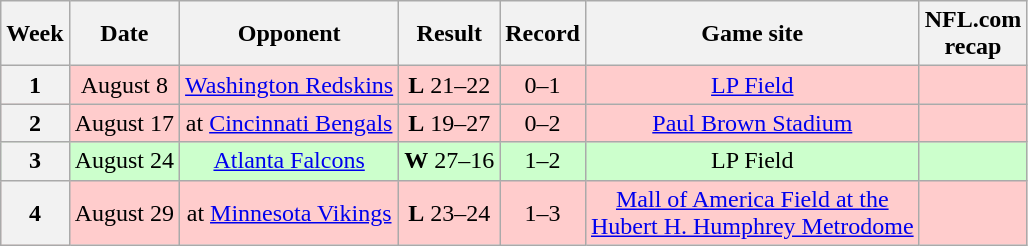<table class="wikitable" style="align=center">
<tr>
<th>Week</th>
<th>Date</th>
<th>Opponent</th>
<th>Result</th>
<th>Record</th>
<th>Game site</th>
<th>NFL.com<br>recap</th>
</tr>
<tr style="background:#fcc; text-align:center;">
<th>1</th>
<td>August 8</td>
<td><a href='#'>Washington Redskins</a></td>
<td><strong>L</strong> 21–22</td>
<td>0–1</td>
<td><a href='#'>LP Field</a></td>
<td></td>
</tr>
<tr style="background:#fcc; text-align:center;">
<th>2</th>
<td>August 17</td>
<td>at <a href='#'>Cincinnati Bengals</a></td>
<td><strong>L</strong> 19–27</td>
<td>0–2</td>
<td><a href='#'>Paul Brown Stadium</a></td>
<td></td>
</tr>
<tr style="background:#cfc; text-align:center;">
<th>3</th>
<td>August 24</td>
<td><a href='#'>Atlanta Falcons</a></td>
<td><strong>W</strong> 27–16</td>
<td>1–2</td>
<td>LP Field</td>
<td></td>
</tr>
<tr style="background:#fcc; text-align:center;">
<th>4</th>
<td>August 29</td>
<td>at <a href='#'>Minnesota Vikings</a></td>
<td><strong>L</strong> 23–24</td>
<td>1–3</td>
<td><a href='#'>Mall of America Field at the <br>Hubert H. Humphrey Metrodome</a></td>
<td></td>
</tr>
</table>
